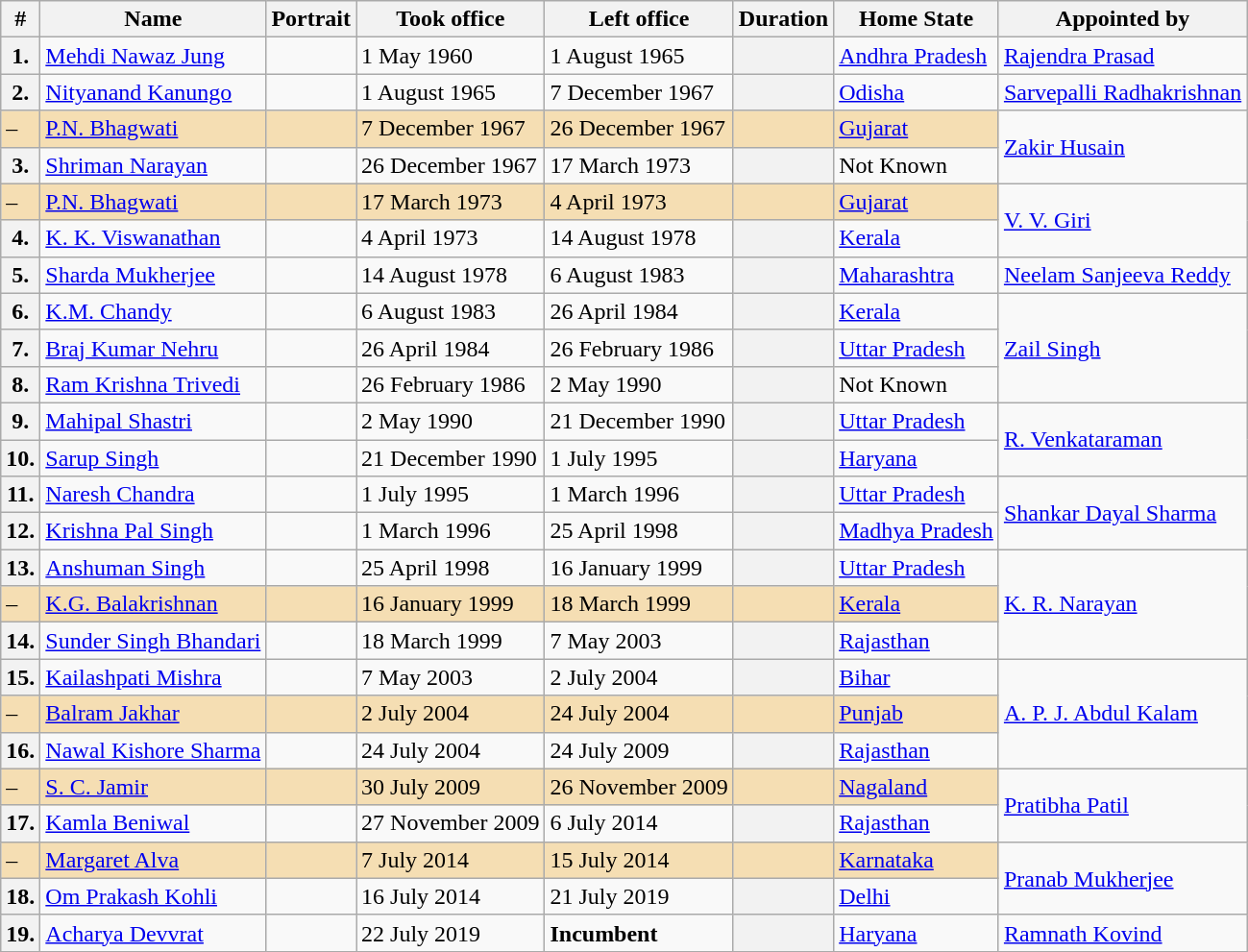<table class="wikitable sortable">
<tr>
<th bgcolor="#cccccc"><strong>#</strong></th>
<th bgcolor="#cccccc"><strong>Name</strong></th>
<th><strong>Portrait</strong></th>
<th bgcolor="#cccccc"><strong>Took office</strong></th>
<th bgcolor="#cccccc"><strong>Left office</strong></th>
<th bgcolor="#cccccc"><strong>Duration</strong></th>
<th>Home State</th>
<th>Appointed by</th>
</tr>
<tr>
<th>1.</th>
<td><a href='#'>Mehdi Nawaz Jung</a></td>
<td></td>
<td>1 May 1960</td>
<td>1 August 1965</td>
<th></th>
<td><a href='#'>Andhra Pradesh</a></td>
<td><a href='#'>Rajendra Prasad</a></td>
</tr>
<tr>
<th>2.</th>
<td><a href='#'>Nityanand Kanungo</a></td>
<td></td>
<td>1 August 1965</td>
<td>7 December 1967</td>
<th></th>
<td><a href='#'>Odisha</a></td>
<td><a href='#'>Sarvepalli Radhakrishnan</a></td>
</tr>
<tr>
<td bgcolor=wheat>–</td>
<td bgcolor=wheat><a href='#'>P.N. Bhagwati</a></td>
<td bgcolor=wheat></td>
<td bgcolor=wheat>7 December 1967</td>
<td bgcolor=wheat>26 December 1967</td>
<td bgcolor=wheat></td>
<td bgcolor=wheat><a href='#'>Gujarat</a></td>
<td rowspan=2><a href='#'>Zakir Husain</a></td>
</tr>
<tr>
<th>3.</th>
<td><a href='#'>Shriman Narayan</a></td>
<td></td>
<td>26 December 1967</td>
<td>17 March 1973</td>
<th></th>
<td>Not Known</td>
</tr>
<tr>
<td bgcolor=wheat>–</td>
<td bgcolor=wheat><a href='#'>P.N. Bhagwati</a></td>
<td bgcolor=wheat></td>
<td bgcolor=wheat>17 March 1973</td>
<td bgcolor=wheat>4 April 1973</td>
<td bgcolor=wheat></td>
<td bgcolor=wheat><a href='#'>Gujarat</a></td>
<td rowspan=2><a href='#'>V. V. Giri</a></td>
</tr>
<tr>
<th>4.</th>
<td><a href='#'>K. K. Viswanathan</a></td>
<td></td>
<td>4 April 1973</td>
<td>14 August 1978</td>
<th></th>
<td><a href='#'>Kerala</a></td>
</tr>
<tr>
<th>5.</th>
<td><a href='#'>Sharda Mukherjee</a></td>
<td></td>
<td>14 August 1978</td>
<td>6 August 1983</td>
<th></th>
<td><a href='#'>Maharashtra</a></td>
<td><a href='#'>Neelam Sanjeeva Reddy</a></td>
</tr>
<tr>
<th>6.</th>
<td><a href='#'>K.M. Chandy</a></td>
<td></td>
<td>6 August 1983</td>
<td>26 April 1984</td>
<th></th>
<td><a href='#'>Kerala</a></td>
<td rowspan=3><a href='#'>Zail Singh</a></td>
</tr>
<tr>
<th>7.</th>
<td><a href='#'>Braj Kumar Nehru</a></td>
<td></td>
<td>26 April 1984</td>
<td>26 February 1986</td>
<th></th>
<td><a href='#'>Uttar Pradesh</a></td>
</tr>
<tr>
<th>8.</th>
<td><a href='#'>Ram Krishna Trivedi</a></td>
<td></td>
<td>26 February 1986</td>
<td>2 May 1990</td>
<th></th>
<td>Not Known</td>
</tr>
<tr>
<th>9.</th>
<td><a href='#'>Mahipal Shastri</a></td>
<td></td>
<td>2 May 1990</td>
<td>21 December 1990</td>
<th></th>
<td><a href='#'>Uttar Pradesh</a></td>
<td rowspan=2><a href='#'>R. Venkataraman</a></td>
</tr>
<tr>
<th>10.</th>
<td><a href='#'>Sarup Singh</a></td>
<td></td>
<td>21 December 1990</td>
<td>1 July 1995</td>
<th></th>
<td><a href='#'>Haryana</a></td>
</tr>
<tr>
<th>11.</th>
<td><a href='#'>Naresh Chandra</a></td>
<td></td>
<td>1 July 1995</td>
<td>1 March 1996</td>
<th></th>
<td><a href='#'>Uttar Pradesh</a></td>
<td rowspan=2><a href='#'>Shankar Dayal Sharma</a></td>
</tr>
<tr>
<th>12.</th>
<td><a href='#'>Krishna Pal Singh</a></td>
<td></td>
<td>1 March 1996</td>
<td>25 April 1998</td>
<th></th>
<td><a href='#'>Madhya Pradesh</a></td>
</tr>
<tr>
<th>13.</th>
<td><a href='#'>Anshuman Singh</a></td>
<td></td>
<td>25 April 1998</td>
<td>16 January 1999</td>
<th></th>
<td><a href='#'>Uttar Pradesh</a></td>
<td rowspan=3><a href='#'>K. R. Narayan</a></td>
</tr>
<tr>
<td bgcolor=wheat>–</td>
<td bgcolor=wheat><a href='#'>K.G. Balakrishnan</a></td>
<td bgcolor=wheat></td>
<td bgcolor=wheat>16 January 1999</td>
<td bgcolor=wheat>18 March 1999</td>
<td bgcolor=wheat></td>
<td bgcolor=wheat><a href='#'>Kerala</a></td>
</tr>
<tr>
<th>14.</th>
<td><a href='#'>Sunder Singh Bhandari</a></td>
<td></td>
<td>18 March 1999</td>
<td>7 May 2003</td>
<th></th>
<td><a href='#'>Rajasthan</a></td>
</tr>
<tr>
<th>15.</th>
<td><a href='#'>Kailashpati Mishra</a></td>
<td></td>
<td>7 May 2003</td>
<td>2 July 2004</td>
<th></th>
<td><a href='#'>Bihar</a></td>
<td rowspan=3><a href='#'>A. P. J. Abdul Kalam</a></td>
</tr>
<tr>
<td bgcolor=wheat>–</td>
<td bgcolor=wheat><a href='#'>Balram Jakhar</a></td>
<td bgcolor=wheat></td>
<td bgcolor=wheat>2 July 2004</td>
<td bgcolor=wheat>24 July 2004</td>
<td bgcolor=wheat></td>
<td bgcolor=wheat><a href='#'>Punjab</a></td>
</tr>
<tr>
<th>16.</th>
<td><a href='#'>Nawal Kishore Sharma</a></td>
<td></td>
<td>24 July 2004</td>
<td>24 July 2009</td>
<th></th>
<td><a href='#'>Rajasthan</a></td>
</tr>
<tr>
<td bgcolor=wheat>–</td>
<td bgcolor=wheat><a href='#'>S. C. Jamir</a></td>
<td bgcolor=wheat></td>
<td bgcolor=wheat>30 July 2009</td>
<td bgcolor=wheat>26 November 2009</td>
<td bgcolor=wheat></td>
<td bgcolor=wheat><a href='#'>Nagaland</a></td>
<td rowspan=2><a href='#'>Pratibha Patil</a></td>
</tr>
<tr>
<th>17.</th>
<td><a href='#'>Kamla Beniwal</a></td>
<td></td>
<td>27 November 2009</td>
<td>6 July 2014</td>
<th></th>
<td><a href='#'>Rajasthan</a></td>
</tr>
<tr>
<td bgcolor=wheat>–</td>
<td bgcolor=wheat><a href='#'>Margaret Alva</a></td>
<td bgcolor=wheat></td>
<td bgcolor=wheat>7 July 2014</td>
<td bgcolor=wheat>15 July 2014</td>
<td bgcolor=wheat></td>
<td bgcolor=wheat><a href='#'>Karnataka</a></td>
<td rowspan=2><a href='#'>Pranab Mukherjee</a></td>
</tr>
<tr>
<th>18.</th>
<td><a href='#'>Om Prakash Kohli</a></td>
<td></td>
<td>16 July 2014</td>
<td>21 July 2019</td>
<th></th>
<td><a href='#'>Delhi</a></td>
</tr>
<tr>
<th>19.</th>
<td><a href='#'>Acharya Devvrat</a></td>
<td></td>
<td>22 July 2019</td>
<td><strong>Incumbent</strong></td>
<th></th>
<td><a href='#'>Haryana</a></td>
<td><a href='#'>Ramnath Kovind</a></td>
</tr>
<tr>
</tr>
</table>
